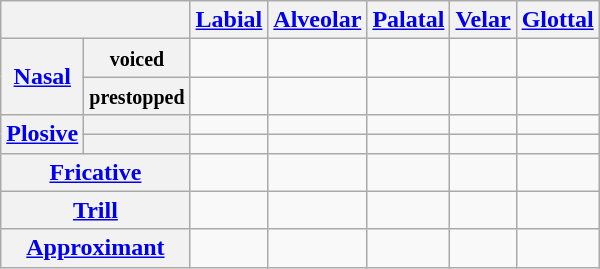<table class="wikitable" style="text-align:center;">
<tr>
<th colspan="2"></th>
<th><a href='#'>Labial</a></th>
<th><a href='#'>Alveolar</a></th>
<th><a href='#'>Palatal</a></th>
<th><a href='#'>Velar</a></th>
<th><a href='#'>Glottal</a></th>
</tr>
<tr>
<th rowspan="2"><a href='#'>Nasal</a></th>
<th><small>voiced</small></th>
<td></td>
<td></td>
<td></td>
<td></td>
<td></td>
</tr>
<tr>
<th><small>prestopped</small></th>
<td></td>
<td></td>
<td></td>
<td></td>
<td></td>
</tr>
<tr>
<th rowspan="2"><a href='#'>Plosive</a></th>
<th></th>
<td></td>
<td></td>
<td></td>
<td></td>
<td></td>
</tr>
<tr>
<th></th>
<td></td>
<td></td>
<td></td>
<td></td>
<td></td>
</tr>
<tr>
<th colspan="2"><a href='#'>Fricative</a></th>
<td></td>
<td></td>
<td></td>
<td></td>
<td></td>
</tr>
<tr>
<th colspan="2"><a href='#'>Trill</a></th>
<td></td>
<td></td>
<td></td>
<td></td>
<td></td>
</tr>
<tr>
<th colspan="2"><a href='#'>Approximant</a></th>
<td></td>
<td></td>
<td></td>
<td></td>
<td></td>
</tr>
</table>
